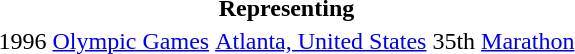<table>
<tr>
<th colspan="5">Representing </th>
</tr>
<tr>
<td>1996</td>
<td><a href='#'>Olympic Games</a></td>
<td><a href='#'>Atlanta, United States</a></td>
<td>35th</td>
<td><a href='#'>Marathon</a></td>
</tr>
</table>
